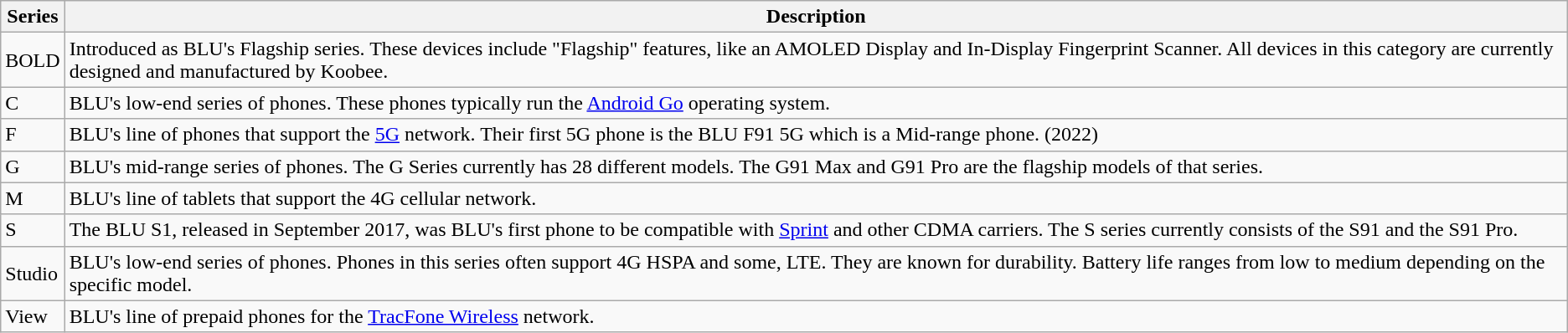<table class="wikitable">
<tr>
<th>Series</th>
<th>Description</th>
</tr>
<tr>
<td>BOLD</td>
<td>Introduced as BLU's Flagship series. These devices include "Flagship" features, like an AMOLED Display and In-Display Fingerprint Scanner. All devices in this category are currently designed and manufactured by Koobee.</td>
</tr>
<tr>
<td>C</td>
<td>BLU's low-end series of phones. These phones typically run the <a href='#'>Android Go</a> operating system.</td>
</tr>
<tr>
<td>F</td>
<td>BLU's line of phones that support the <a href='#'>5G</a> network. Their first 5G phone is the BLU F91 5G which is a Mid-range phone. (2022)</td>
</tr>
<tr>
<td>G</td>
<td>BLU's mid-range series of phones. The G Series currently has 28 different models. The G91 Max and G91 Pro are the flagship models of that series.</td>
</tr>
<tr>
<td>M</td>
<td>BLU's line of tablets that support the 4G cellular network.</td>
</tr>
<tr>
<td>S</td>
<td>The BLU S1, released in September 2017, was BLU's first phone to be compatible with <a href='#'>Sprint</a> and other CDMA carriers. The S series currently consists of the S91 and the S91 Pro.</td>
</tr>
<tr>
<td>Studio</td>
<td>BLU's low-end series of phones. Phones in this series often support 4G HSPA and some, LTE. They are known for durability. Battery life ranges from low to medium depending on the specific model.</td>
</tr>
<tr>
<td>View</td>
<td>BLU's line of prepaid phones for the <a href='#'>TracFone Wireless</a> network.</td>
</tr>
</table>
